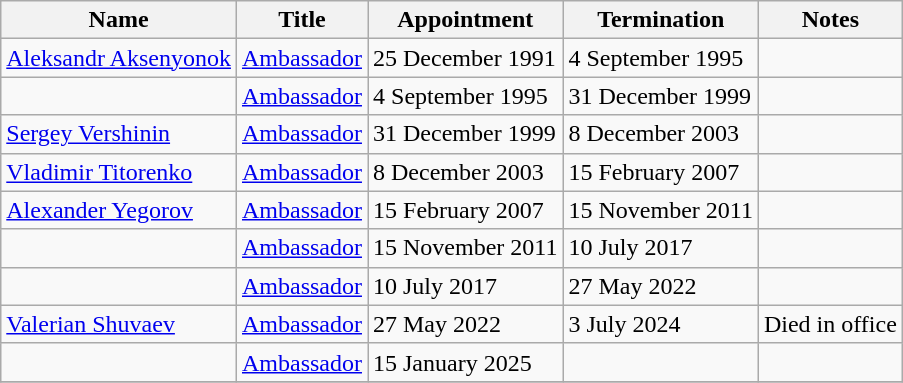<table class="wikitable">
<tr valign="middle">
<th>Name</th>
<th>Title</th>
<th>Appointment</th>
<th>Termination</th>
<th>Notes</th>
</tr>
<tr>
<td><a href='#'>Aleksandr Aksenyonok</a></td>
<td><a href='#'>Ambassador</a></td>
<td>25 December 1991</td>
<td>4 September 1995</td>
<td></td>
</tr>
<tr>
<td></td>
<td><a href='#'>Ambassador</a></td>
<td>4 September 1995</td>
<td>31 December 1999</td>
<td></td>
</tr>
<tr>
<td><a href='#'>Sergey Vershinin</a></td>
<td><a href='#'>Ambassador</a></td>
<td>31 December 1999</td>
<td>8 December 2003</td>
<td></td>
</tr>
<tr>
<td><a href='#'>Vladimir Titorenko</a></td>
<td><a href='#'>Ambassador</a></td>
<td>8 December 2003</td>
<td>15 February 2007</td>
<td></td>
</tr>
<tr>
<td><a href='#'>Alexander Yegorov</a></td>
<td><a href='#'>Ambassador</a></td>
<td>15 February 2007</td>
<td>15 November 2011</td>
<td></td>
</tr>
<tr>
<td></td>
<td><a href='#'>Ambassador</a></td>
<td>15 November 2011</td>
<td>10 July 2017</td>
<td></td>
</tr>
<tr>
<td></td>
<td><a href='#'>Ambassador</a></td>
<td>10 July 2017</td>
<td>27 May 2022</td>
<td></td>
</tr>
<tr>
<td><a href='#'>Valerian Shuvaev</a></td>
<td><a href='#'>Ambassador</a></td>
<td>27 May 2022</td>
<td>3 July 2024</td>
<td>Died in office</td>
</tr>
<tr>
<td></td>
<td><a href='#'>Ambassador</a></td>
<td>15 January 2025</td>
<td></td>
<td></td>
</tr>
<tr>
</tr>
</table>
